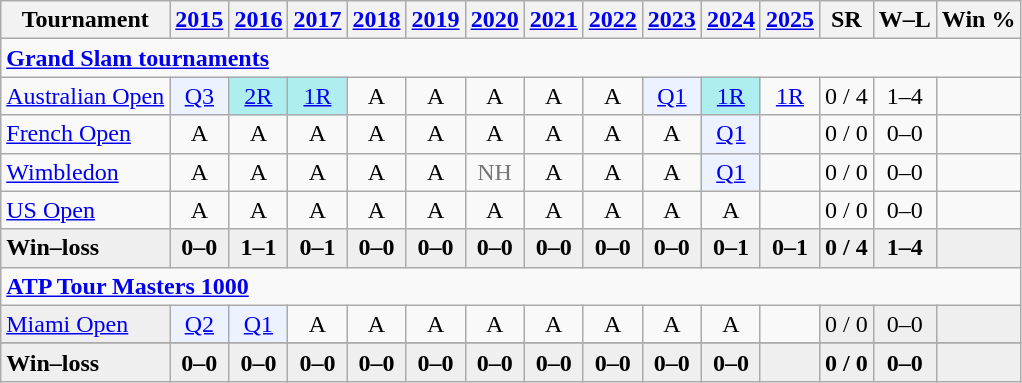<table class=wikitable style=text-align:center>
<tr>
<th>Tournament</th>
<th><a href='#'>2015</a></th>
<th><a href='#'>2016</a></th>
<th><a href='#'>2017</a></th>
<th><a href='#'>2018</a></th>
<th><a href='#'>2019</a></th>
<th><a href='#'>2020</a></th>
<th><a href='#'>2021</a></th>
<th><a href='#'>2022</a></th>
<th><a href='#'>2023</a></th>
<th><a href='#'>2024</a></th>
<th><a href='#'>2025</a></th>
<th>SR</th>
<th>W–L</th>
<th>Win %</th>
</tr>
<tr>
<td colspan="29" style="text-align:left"><a href='#'><strong>Grand Slam tournaments</strong></a></td>
</tr>
<tr>
<td align=left><a href='#'>Australian Open</a></td>
<td bgcolor=ecf2ff><a href='#'>Q3</a></td>
<td bgcolor=afeeee><a href='#'>2R</a></td>
<td bgcolor=afeeee><a href='#'>1R</a></td>
<td>A</td>
<td>A</td>
<td>A</td>
<td>A</td>
<td>A</td>
<td bgcolor=ecf2ff><a href='#'>Q1</a></td>
<td bgcolor=afeeee><a href='#'>1R</a></td>
<td><a href='#'>1R</a></td>
<td>0 / 4</td>
<td>1–4</td>
<td></td>
</tr>
<tr>
<td align=left><a href='#'>French Open</a></td>
<td>A</td>
<td>A</td>
<td>A</td>
<td>A</td>
<td>A</td>
<td>A</td>
<td>A</td>
<td>A</td>
<td>A</td>
<td bgcolor=ecf2ff><a href='#'>Q1</a></td>
<td></td>
<td>0 / 0</td>
<td>0–0</td>
<td></td>
</tr>
<tr>
<td align=left><a href='#'>Wimbledon</a></td>
<td>A</td>
<td>A</td>
<td>A</td>
<td>A</td>
<td>A</td>
<td style=color:#767676>NH</td>
<td>A</td>
<td>A</td>
<td>A</td>
<td bgcolor=ecf2ff><a href='#'>Q1</a></td>
<td></td>
<td>0 / 0</td>
<td>0–0</td>
<td></td>
</tr>
<tr>
<td align=left><a href='#'>US Open</a></td>
<td>A</td>
<td>A</td>
<td>A</td>
<td>A</td>
<td>A</td>
<td>A</td>
<td>A</td>
<td>A</td>
<td>A</td>
<td>A</td>
<td></td>
<td>0 / 0</td>
<td>0–0</td>
<td></td>
</tr>
<tr style=font-weight:bold;background:#efefef>
<td style=text-align:left>Win–loss</td>
<td>0–0</td>
<td>1–1</td>
<td>0–1</td>
<td>0–0</td>
<td>0–0</td>
<td>0–0</td>
<td>0–0</td>
<td>0–0</td>
<td>0–0</td>
<td>0–1</td>
<td>0–1</td>
<td>0 / 4</td>
<td>1–4</td>
<td></td>
</tr>
<tr>
<td colspan="29" style="text-align:left"><strong><a href='#'>ATP Tour Masters 1000</a></strong></td>
</tr>
<tr>
<td bgcolor=efefef align=left><a href='#'>Miami Open</a></td>
<td bgcolor=ecf2ff><a href='#'>Q2</a></td>
<td bgcolor=ecf2ff><a href='#'>Q1</a></td>
<td>A</td>
<td>A</td>
<td>A</td>
<td>A</td>
<td>A</td>
<td>A</td>
<td>A</td>
<td>A</td>
<td></td>
<td bgcolor="efefef">0 / 0</td>
<td bgcolor=efefef>0–0</td>
<td bgcolor=efefef></td>
</tr>
<tr>
</tr>
<tr style=font-weight:bold;background:#efefef>
<td style=text-align:left>Win–loss</td>
<td>0–0</td>
<td>0–0</td>
<td>0–0</td>
<td>0–0</td>
<td>0–0</td>
<td>0–0</td>
<td>0–0</td>
<td>0–0</td>
<td>0–0</td>
<td>0–0</td>
<td></td>
<td>0 / 0</td>
<td>0–0</td>
<td></td>
</tr>
</table>
